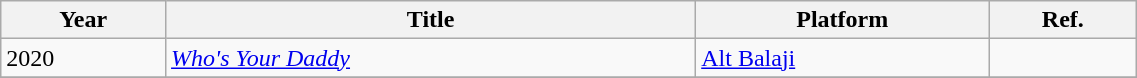<table class="wikitable plainrowheaders sortable" width=60%>
<tr>
<th scope="col">Year</th>
<th scope="col">Title</th>
<th scope="col">Platform</th>
<th scope="col" class="unsortable">Ref.</th>
</tr>
<tr>
<td>2020</td>
<td><em><a href='#'>Who's Your Daddy</a></em></td>
<td><a href='#'>Alt Balaji</a></td>
<td style="text-align:center;"></td>
</tr>
<tr>
</tr>
</table>
